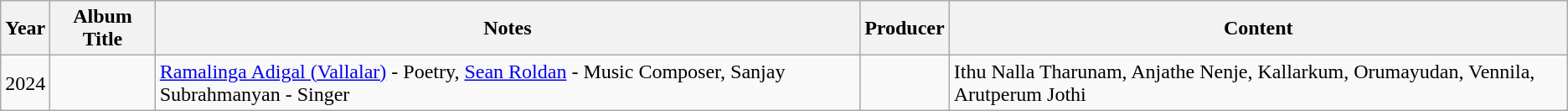<table class="wikitable">
<tr>
<th>Year</th>
<th>Album Title</th>
<th>Notes</th>
<th>Producer</th>
<th>Content</th>
</tr>
<tr>
<td>2024</td>
<td></td>
<td><a href='#'>Ramalinga Adigal (Vallalar)</a> - Poetry, <a href='#'>Sean Roldan</a> - Music Composer, Sanjay Subrahmanyan - Singer</td>
<td></td>
<td>Ithu Nalla Tharunam, Anjathe Nenje, Kallarkum, Orumayudan, Vennila, Arutperum Jothi</td>
</tr>
</table>
